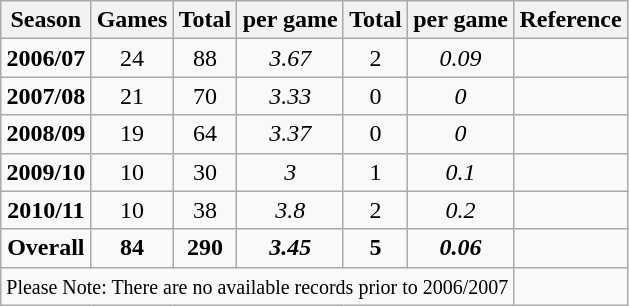<table class="wikitable" style="text-align:center">
<tr>
<th>Season</th>
<th>Games</th>
<th>Total </th>
<th> per game</th>
<th>Total </th>
<th> per game</th>
<th>Reference</th>
</tr>
<tr>
<td><strong>2006/07</strong></td>
<td>24</td>
<td>88</td>
<td><em>3.67</em></td>
<td>2</td>
<td><em>0.09</em></td>
<td></td>
</tr>
<tr>
<td><strong>2007/08</strong></td>
<td>21</td>
<td>70</td>
<td><em>3.33</em></td>
<td>0</td>
<td><em>0</em></td>
<td></td>
</tr>
<tr>
<td><strong>2008/09</strong></td>
<td>19</td>
<td>64</td>
<td><em>3.37</em></td>
<td>0</td>
<td><em>0</em></td>
<td></td>
</tr>
<tr>
<td><strong>2009/10</strong></td>
<td>10</td>
<td>30</td>
<td><em>3</em></td>
<td>1</td>
<td><em>0.1</em></td>
<td></td>
</tr>
<tr>
<td><strong>2010/11</strong></td>
<td>10</td>
<td>38</td>
<td><em>3.8</em></td>
<td>2</td>
<td><em>0.2</em></td>
<td></td>
</tr>
<tr>
<td><strong>Overall</strong></td>
<td><strong>84</strong></td>
<td><strong>290</strong></td>
<td><strong><em>3.45</em></strong></td>
<td><strong>5</strong></td>
<td><strong><em>0.06</em></strong></td>
<td></td>
</tr>
<tr>
<td colspan="6" align="left"><small>Please Note: There are no available records prior to 2006/2007</small></td>
</tr>
</table>
